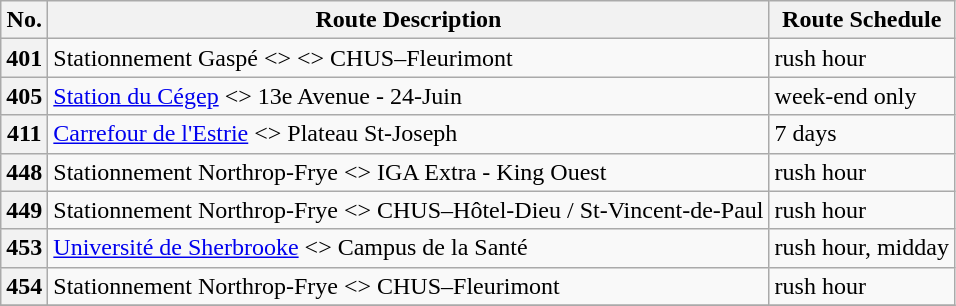<table class="wikitable">
<tr>
<th>No.</th>
<th>Route Description</th>
<th>Route Schedule</th>
</tr>
<tr>
<th>401</th>
<td>Stationnement Gaspé <> <> CHUS–Fleurimont</td>
<td>rush hour</td>
</tr>
<tr>
<th>405</th>
<td><a href='#'>Station du Cégep</a> <> 13e Avenue - 24-Juin</td>
<td>week-end only</td>
</tr>
<tr>
<th>411</th>
<td><a href='#'>Carrefour de l'Estrie</a> <> Plateau St-Joseph</td>
<td>7 days</td>
</tr>
<tr>
<th>448</th>
<td>Stationnement Northrop-Frye <> IGA Extra - King Ouest</td>
<td>rush hour</td>
</tr>
<tr>
<th>449</th>
<td>Stationnement Northrop-Frye <> CHUS–Hôtel-Dieu / St-Vincent-de-Paul</td>
<td>rush hour</td>
</tr>
<tr>
<th>453</th>
<td><a href='#'>Université de Sherbrooke</a> <> Campus de la Santé</td>
<td>rush hour, midday</td>
</tr>
<tr>
<th>454</th>
<td>Stationnement Northrop-Frye <> CHUS–Fleurimont</td>
<td>rush hour</td>
</tr>
<tr>
</tr>
</table>
